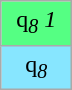<table class="wikitable" style="text-align:center;">
<tr>
<td bgcolor="#55FF83" width="40">q<em><sub>8</sub> 1</td>
</tr>
<tr>
<td bgcolor="#87E6FF" width="40"></em>q<em><sub>8</sub></td>
</tr>
</table>
